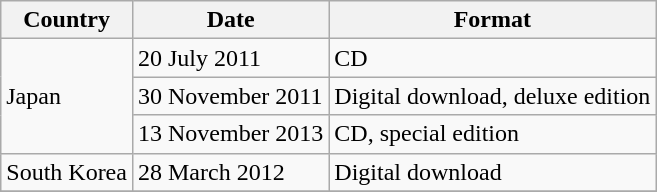<table class="wikitable plainrowheaders">
<tr>
<th scope="col">Country</th>
<th scope="col">Date</th>
<th scope="col">Format</th>
</tr>
<tr>
<td rowspan="3">Japan</td>
<td>20 July 2011</td>
<td>CD</td>
</tr>
<tr>
<td>30 November 2011</td>
<td>Digital download, deluxe edition</td>
</tr>
<tr>
<td>13 November 2013</td>
<td>CD, special edition</td>
</tr>
<tr>
<td>South Korea</td>
<td>28 March 2012</td>
<td>Digital download</td>
</tr>
<tr>
</tr>
</table>
